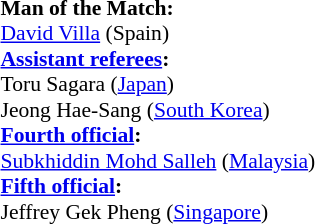<table width=50% style="font-size: 90%">
<tr>
<td><br><strong>Man of the Match:</strong>
<br><a href='#'>David Villa</a> (Spain)<br><strong><a href='#'>Assistant referees</a>:</strong>
<br>Toru Sagara (<a href='#'>Japan</a>)
<br>Jeong Hae-Sang (<a href='#'>South Korea</a>)
<br><strong><a href='#'>Fourth official</a>:</strong>
<br><a href='#'>Subkhiddin Mohd Salleh</a> (<a href='#'>Malaysia</a>)
<br><strong><a href='#'>Fifth official</a>:</strong>
<br>Jeffrey Gek Pheng (<a href='#'>Singapore</a>)</td>
</tr>
</table>
